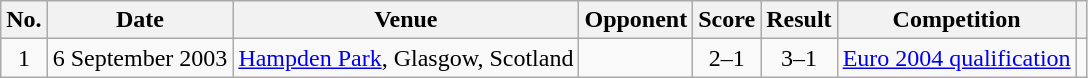<table class="wikitable sortable">
<tr>
<th scope="col">No.</th>
<th scope="col">Date</th>
<th scope="col">Venue</th>
<th scope="col">Opponent</th>
<th scope="col">Score</th>
<th scope="col">Result</th>
<th scope="col">Competition</th>
<th scope="col" class="unsortable"></th>
</tr>
<tr>
<td align="center">1</td>
<td>6 September 2003</td>
<td><a href='#'>Hampden Park</a>, Glasgow, Scotland</td>
<td></td>
<td align="center">2–1</td>
<td align="center">3–1</td>
<td><a href='#'>Euro 2004 qualification</a></td>
<td align="center"></td>
</tr>
</table>
